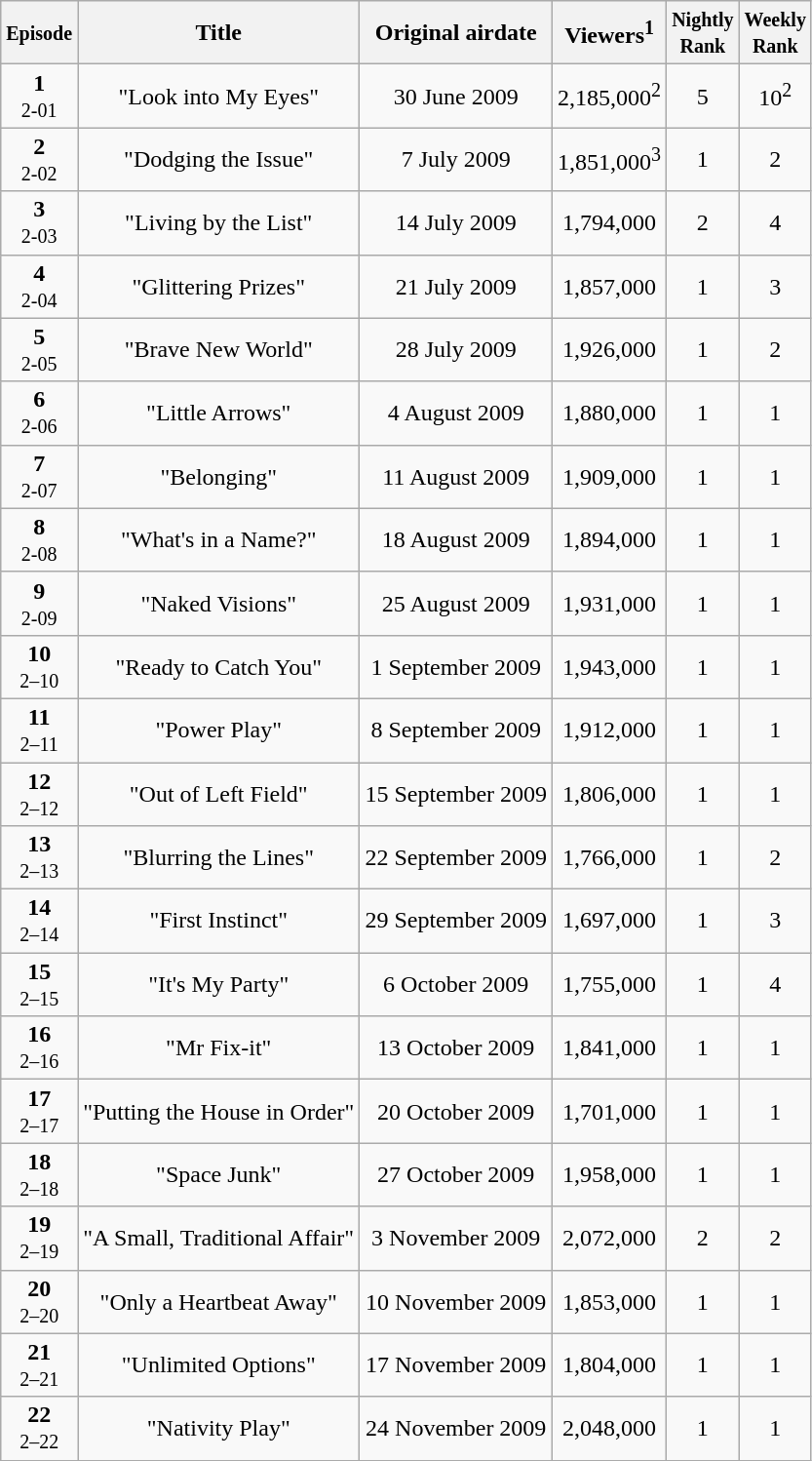<table class="wikitable sortable">
<tr>
<th><strong><small>Episode</small></strong></th>
<th>Title</th>
<th>Original airdate</th>
<th>Viewers<sup>1</sup></th>
<th><strong><small>Nightly</small><br><small>Rank</small></strong></th>
<th><strong><small>Weekly</small><br><small>Rank</small></strong></th>
</tr>
<tr>
<td style="text-align:center"><strong>1</strong><br><small>2-01</small></td>
<td style="text-align:center">"Look into My Eyes"</td>
<td style="text-align:center">30 June 2009</td>
<td style="text-align:center">2,185,000<sup>2</sup></td>
<td style="text-align:center">5</td>
<td style="text-align:center">10<sup>2</sup></td>
</tr>
<tr>
<td style="text-align:center"><strong>2</strong><br><small>2-02</small></td>
<td style="text-align:center">"Dodging the Issue"</td>
<td style="text-align:center">7 July 2009</td>
<td style="text-align:center">1,851,000<sup>3</sup></td>
<td style="text-align:center">1</td>
<td style="text-align:center">2</td>
</tr>
<tr>
<td style="text-align:center"><strong>3</strong><br><small>2-03</small></td>
<td style="text-align:center">"Living by the List"</td>
<td style="text-align:center">14 July 2009</td>
<td style="text-align:center">1,794,000</td>
<td style="text-align:center">2</td>
<td style="text-align:center">4</td>
</tr>
<tr>
<td style="text-align:center"><strong>4</strong><br><small>2-04</small></td>
<td style="text-align:center">"Glittering Prizes"</td>
<td style="text-align:center">21 July 2009</td>
<td style="text-align:center">1,857,000</td>
<td style="text-align:center">1</td>
<td style="text-align:center">3</td>
</tr>
<tr>
<td style="text-align:center"><strong>5</strong><br><small>2-05</small></td>
<td style="text-align:center">"Brave New World"</td>
<td style="text-align:center">28 July 2009</td>
<td style="text-align:center">1,926,000</td>
<td style="text-align:center">1</td>
<td style="text-align:center">2</td>
</tr>
<tr>
<td style="text-align:center"><strong>6</strong><br><small>2-06</small></td>
<td style="text-align:center">"Little Arrows"</td>
<td style="text-align:center">4 August 2009</td>
<td style="text-align:center">1,880,000</td>
<td style="text-align:center">1</td>
<td style="text-align:center">1</td>
</tr>
<tr>
<td style="text-align:center"><strong>7</strong><br><small>2-07</small></td>
<td style="text-align:center">"Belonging"</td>
<td style="text-align:center">11 August 2009</td>
<td style="text-align:center">1,909,000</td>
<td style="text-align:center">1</td>
<td style="text-align:center">1</td>
</tr>
<tr>
<td style="text-align:center"><strong>8</strong><br><small>2-08</small></td>
<td style="text-align:center">"What's in a Name?"</td>
<td style="text-align:center">18 August 2009</td>
<td style="text-align:center">1,894,000</td>
<td style="text-align:center">1</td>
<td style="text-align:center">1</td>
</tr>
<tr>
<td style="text-align:center"><strong>9</strong><br><small>2-09</small></td>
<td style="text-align:center">"Naked Visions"</td>
<td style="text-align:center">25 August 2009</td>
<td style="text-align:center">1,931,000</td>
<td style="text-align:center">1</td>
<td style="text-align:center">1</td>
</tr>
<tr>
<td style="text-align:center"><strong>10</strong><br><small>2–10</small></td>
<td style="text-align:center">"Ready to Catch You"</td>
<td style="text-align:center">1 September 2009</td>
<td style="text-align:center">1,943,000</td>
<td style="text-align:center">1</td>
<td style="text-align:center">1</td>
</tr>
<tr>
<td style="text-align:center"><strong>11</strong><br><small>2–11</small></td>
<td style="text-align:center">"Power Play"</td>
<td style="text-align:center">8 September 2009</td>
<td style="text-align:center">1,912,000</td>
<td style="text-align:center">1</td>
<td style="text-align:center">1</td>
</tr>
<tr>
<td style="text-align:center"><strong>12</strong><br><small>2–12</small></td>
<td style="text-align:center">"Out of Left Field"</td>
<td style="text-align:center">15 September 2009</td>
<td style="text-align:center">1,806,000</td>
<td style="text-align:center">1</td>
<td style="text-align:center">1</td>
</tr>
<tr>
<td style="text-align:center"><strong>13</strong><br><small>2–13</small></td>
<td style="text-align:center">"Blurring the Lines"</td>
<td style="text-align:center">22 September 2009</td>
<td style="text-align:center">1,766,000</td>
<td style="text-align:center">1</td>
<td style="text-align:center">2</td>
</tr>
<tr>
<td style="text-align:center"><strong>14</strong><br><small>2–14</small></td>
<td style="text-align:center">"First Instinct"</td>
<td style="text-align:center">29 September 2009</td>
<td style="text-align:center">1,697,000</td>
<td style="text-align:center">1</td>
<td style="text-align:center">3</td>
</tr>
<tr>
<td style="text-align:center"><strong>15</strong><br><small>2–15</small></td>
<td style="text-align:center">"It's My Party"</td>
<td style="text-align:center">6 October 2009</td>
<td style="text-align:center">1,755,000</td>
<td style="text-align:center">1</td>
<td style="text-align:center">4</td>
</tr>
<tr>
<td style="text-align:center"><strong>16</strong><br><small>2–16</small></td>
<td style="text-align:center">"Mr Fix-it"</td>
<td style="text-align:center">13 October 2009</td>
<td style="text-align:center">1,841,000</td>
<td style="text-align:center">1</td>
<td style="text-align:center">1</td>
</tr>
<tr>
<td style="text-align:center"><strong>17</strong><br><small>2–17</small></td>
<td style="text-align:center">"Putting the House in Order"</td>
<td style="text-align:center">20 October 2009</td>
<td style="text-align:center">1,701,000</td>
<td style="text-align:center">1</td>
<td style="text-align:center">1</td>
</tr>
<tr>
<td style="text-align:center"><strong>18</strong><br><small>2–18</small></td>
<td style="text-align:center">"Space Junk"</td>
<td style="text-align:center">27 October 2009</td>
<td style="text-align:center">1,958,000</td>
<td style="text-align:center">1</td>
<td style="text-align:center">1</td>
</tr>
<tr>
<td style="text-align:center"><strong>19</strong><br><small>2–19</small></td>
<td style="text-align:center">"A Small, Traditional Affair"</td>
<td style="text-align:center">3 November 2009</td>
<td style="text-align:center">2,072,000</td>
<td style="text-align:center">2</td>
<td style="text-align:center">2</td>
</tr>
<tr>
<td style="text-align:center"><strong>20</strong><br><small>2–20</small></td>
<td style="text-align:center">"Only a Heartbeat Away"</td>
<td style="text-align:center">10 November 2009</td>
<td style="text-align:center">1,853,000</td>
<td style="text-align:center">1</td>
<td style="text-align:center">1</td>
</tr>
<tr>
<td style="text-align:center"><strong>21</strong><br><small>2–21</small></td>
<td style="text-align:center">"Unlimited Options"</td>
<td style="text-align:center">17 November 2009</td>
<td style="text-align:center">1,804,000</td>
<td style="text-align:center">1</td>
<td style="text-align:center">1</td>
</tr>
<tr>
<td style="text-align:center"><strong>22</strong><br><small>2–22</small></td>
<td style="text-align:center">"Nativity Play"</td>
<td style="text-align:center">24 November 2009</td>
<td style="text-align:center">2,048,000</td>
<td style="text-align:center">1</td>
<td style="text-align:center">1</td>
</tr>
</table>
